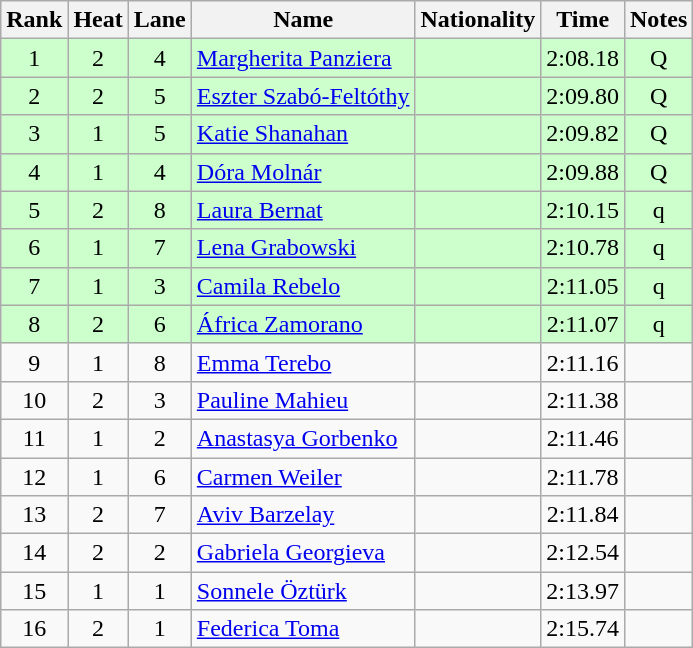<table class="wikitable sortable" style="text-align:center">
<tr>
<th>Rank</th>
<th>Heat</th>
<th>Lane</th>
<th>Name</th>
<th>Nationality</th>
<th>Time</th>
<th>Notes</th>
</tr>
<tr bgcolor=ccffcc>
<td>1</td>
<td>2</td>
<td>4</td>
<td align=left><a href='#'>Margherita Panziera</a></td>
<td align=left></td>
<td>2:08.18</td>
<td>Q</td>
</tr>
<tr bgcolor=ccffcc>
<td>2</td>
<td>2</td>
<td>5</td>
<td align=left><a href='#'>Eszter Szabó-Feltóthy</a></td>
<td align=left></td>
<td>2:09.80</td>
<td>Q</td>
</tr>
<tr bgcolor=ccffcc>
<td>3</td>
<td>1</td>
<td>5</td>
<td align=left><a href='#'>Katie Shanahan</a></td>
<td align=left></td>
<td>2:09.82</td>
<td>Q</td>
</tr>
<tr bgcolor=ccffcc>
<td>4</td>
<td>1</td>
<td>4</td>
<td align=left><a href='#'>Dóra Molnár</a></td>
<td align=left></td>
<td>2:09.88</td>
<td>Q</td>
</tr>
<tr bgcolor=ccffcc>
<td>5</td>
<td>2</td>
<td>8</td>
<td align=left><a href='#'>Laura Bernat</a></td>
<td align=left></td>
<td>2:10.15</td>
<td>q</td>
</tr>
<tr bgcolor=ccffcc>
<td>6</td>
<td>1</td>
<td>7</td>
<td align=left><a href='#'>Lena Grabowski</a></td>
<td align=left></td>
<td>2:10.78</td>
<td>q</td>
</tr>
<tr bgcolor=ccffcc>
<td>7</td>
<td>1</td>
<td>3</td>
<td align=left><a href='#'>Camila Rebelo</a></td>
<td align=left></td>
<td>2:11.05</td>
<td>q</td>
</tr>
<tr bgcolor=ccffcc>
<td>8</td>
<td>2</td>
<td>6</td>
<td align=left><a href='#'>África Zamorano</a></td>
<td align=left></td>
<td>2:11.07</td>
<td>q</td>
</tr>
<tr>
<td>9</td>
<td>1</td>
<td>8</td>
<td align=left><a href='#'>Emma Terebo</a></td>
<td align=left></td>
<td>2:11.16</td>
<td></td>
</tr>
<tr>
<td>10</td>
<td>2</td>
<td>3</td>
<td align=left><a href='#'>Pauline Mahieu</a></td>
<td align=left></td>
<td>2:11.38</td>
<td></td>
</tr>
<tr>
<td>11</td>
<td>1</td>
<td>2</td>
<td align=left><a href='#'>Anastasya Gorbenko</a></td>
<td align=left></td>
<td>2:11.46</td>
<td></td>
</tr>
<tr>
<td>12</td>
<td>1</td>
<td>6</td>
<td align=left><a href='#'>Carmen Weiler</a></td>
<td align=left></td>
<td>2:11.78</td>
<td></td>
</tr>
<tr>
<td>13</td>
<td>2</td>
<td>7</td>
<td align=left><a href='#'>Aviv Barzelay</a></td>
<td align=left></td>
<td>2:11.84</td>
<td></td>
</tr>
<tr>
<td>14</td>
<td>2</td>
<td>2</td>
<td align=left><a href='#'>Gabriela Georgieva</a></td>
<td align=left></td>
<td>2:12.54</td>
<td></td>
</tr>
<tr>
<td>15</td>
<td>1</td>
<td>1</td>
<td align=left><a href='#'>Sonnele Öztürk</a></td>
<td align=left></td>
<td>2:13.97</td>
<td></td>
</tr>
<tr>
<td>16</td>
<td>2</td>
<td>1</td>
<td align=left><a href='#'>Federica Toma</a></td>
<td align=left></td>
<td>2:15.74</td>
<td></td>
</tr>
</table>
